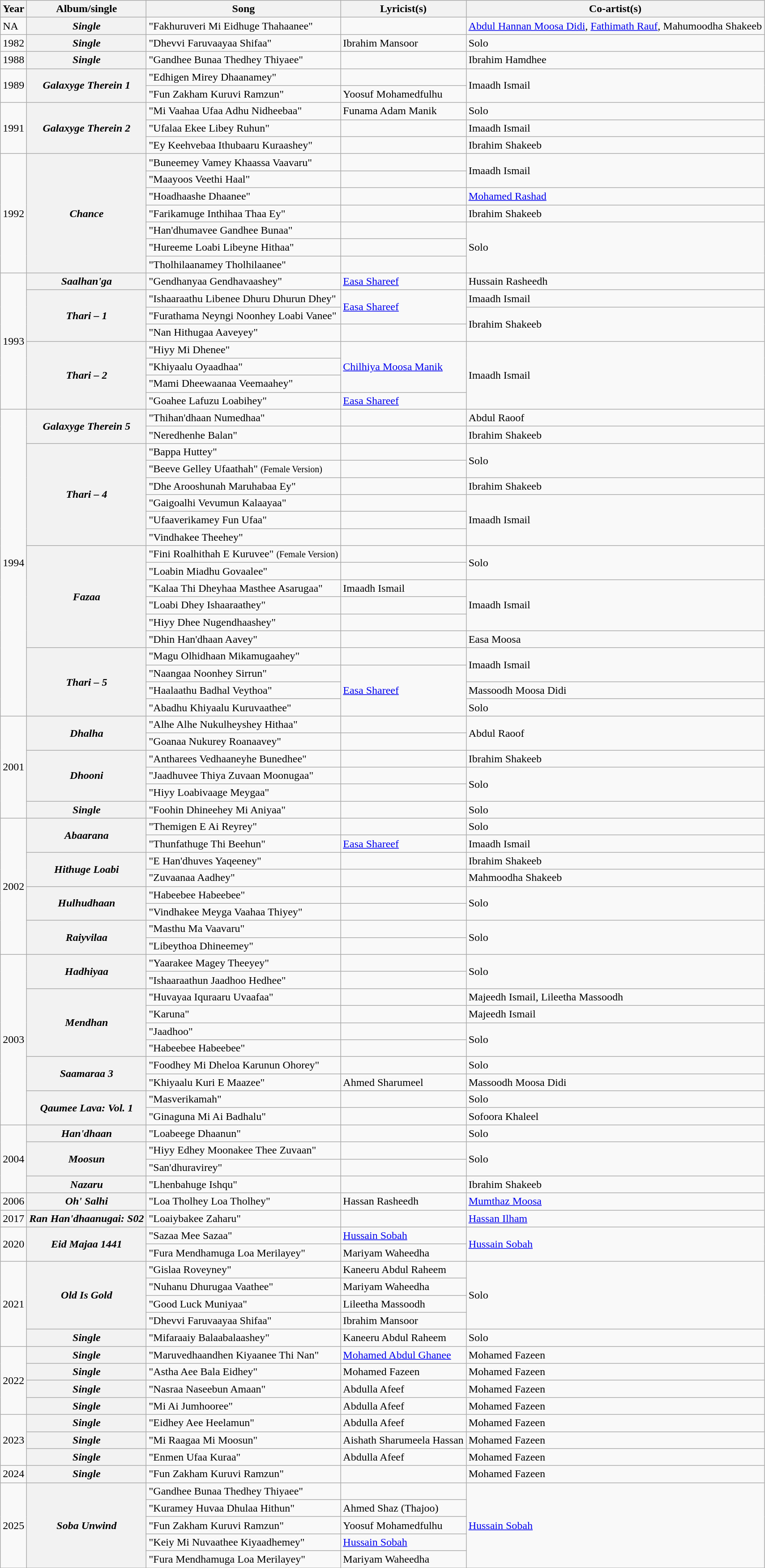<table class="wikitable plainrowheaders">
<tr>
<th scope="col">Year</th>
<th scope="col">Album/single</th>
<th scope="col">Song</th>
<th scope="col">Lyricist(s)</th>
<th scope="col">Co-artist(s)</th>
</tr>
<tr>
<td>NA</td>
<th scope="row"><em>Single</em></th>
<td>"Fakhuruveri Mi Eidhuge Thahaanee"</td>
<td></td>
<td><a href='#'>Abdul Hannan Moosa Didi</a>, <a href='#'>Fathimath Rauf</a>, Mahumoodha Shakeeb</td>
</tr>
<tr>
<td>1982</td>
<th scope="row"><em>Single</em></th>
<td>"Dhevvi Faruvaayaa Shifaa"</td>
<td>Ibrahim Mansoor</td>
<td>Solo</td>
</tr>
<tr>
<td>1988</td>
<th scope="row"><em>Single</em></th>
<td>"Gandhee Bunaa Thedhey Thiyaee"</td>
<td></td>
<td>Ibrahim Hamdhee</td>
</tr>
<tr>
<td rowspan="2">1989</td>
<th scope="row" rowspan="2"><em>Galaxyge Therein 1</em></th>
<td>"Edhigen Mirey Dhaanamey"</td>
<td></td>
<td rowspan="2">Imaadh Ismail</td>
</tr>
<tr>
<td>"Fun Zakham Kuruvi Ramzun"</td>
<td>Yoosuf Mohamedfulhu</td>
</tr>
<tr>
<td rowspan="3">1991</td>
<th scope="row" rowspan="3"><em>Galaxyge Therein 2</em></th>
<td>"Mi Vaahaa Ufaa Adhu Nidheebaa"</td>
<td>Funama Adam Manik</td>
<td>Solo</td>
</tr>
<tr>
<td>"Ufalaa Ekee Libey Ruhun"</td>
<td></td>
<td>Imaadh Ismail</td>
</tr>
<tr>
<td>"Ey Keehvebaa Ithubaaru Kuraashey"</td>
<td></td>
<td>Ibrahim Shakeeb</td>
</tr>
<tr>
<td rowspan="7">1992</td>
<th scope="row" rowspan="7"><em>Chance</em></th>
<td>"Buneemey Vamey Khaassa Vaavaru"</td>
<td></td>
<td rowspan="2">Imaadh Ismail</td>
</tr>
<tr>
<td>"Maayoos Veethi Haal"</td>
<td></td>
</tr>
<tr>
<td>"Hoadhaashe Dhaanee"</td>
<td></td>
<td><a href='#'>Mohamed Rashad</a></td>
</tr>
<tr>
<td>"Farikamuge Inthihaa Thaa Ey"</td>
<td></td>
<td>Ibrahim Shakeeb</td>
</tr>
<tr>
<td>"Han'dhumavee Gandhee Bunaa"</td>
<td></td>
<td rowspan="3">Solo</td>
</tr>
<tr>
<td>"Hureeme Loabi Libeyne Hithaa"</td>
<td></td>
</tr>
<tr>
<td>"Tholhilaanamey Tholhilaanee"</td>
<td></td>
</tr>
<tr>
<td rowspan="8">1993</td>
<th scope="row"><em>Saalhan'ga</em></th>
<td>"Gendhanyaa Gendhavaashey"</td>
<td><a href='#'>Easa Shareef</a></td>
<td>Hussain Rasheedh</td>
</tr>
<tr>
<th scope="row" rowspan="3"><em>Thari – 1</em></th>
<td>"Ishaaraathu Libenee Dhuru Dhurun Dhey"</td>
<td rowspan="2"><a href='#'>Easa Shareef</a></td>
<td>Imaadh Ismail</td>
</tr>
<tr>
<td>"Furathama Neyngi Noonhey Loabi Vanee"</td>
<td rowspan="2">Ibrahim Shakeeb</td>
</tr>
<tr>
<td>"Nan Hithugaa Aaveyey"</td>
<td></td>
</tr>
<tr>
<th scope="row" rowspan="4"><em>Thari – 2</em></th>
<td>"Hiyy Mi Dhenee"</td>
<td rowspan="3"><a href='#'>Chilhiya Moosa Manik</a></td>
<td rowspan="4">Imaadh Ismail</td>
</tr>
<tr>
<td>"Khiyaalu Oyaadhaa"</td>
</tr>
<tr>
<td>"Mami Dheewaanaa Veemaahey"</td>
</tr>
<tr>
<td>"Goahee Lafuzu Loabihey"</td>
<td><a href='#'>Easa Shareef</a></td>
</tr>
<tr>
<td rowspan="18">1994</td>
<th scope="row" rowspan="2"><em>Galaxyge Therein 5</em></th>
<td>"Thihan'dhaan Numedhaa"</td>
<td></td>
<td>Abdul Raoof</td>
</tr>
<tr>
<td>"Neredhenhe Balan"</td>
<td></td>
<td>Ibrahim Shakeeb</td>
</tr>
<tr>
<th scope="row" rowspan="6"><em>Thari – 4</em></th>
<td>"Bappa Huttey"</td>
<td></td>
<td rowspan="2">Solo</td>
</tr>
<tr>
<td>"Beeve Gelley Ufaathah" <small>(Female Version)</small></td>
<td></td>
</tr>
<tr>
<td>"Dhe Arooshunah Maruhabaa Ey"</td>
<td></td>
<td>Ibrahim Shakeeb</td>
</tr>
<tr>
<td>"Gaigoalhi Vevumun Kalaayaa"</td>
<td></td>
<td rowspan="3">Imaadh Ismail</td>
</tr>
<tr>
<td>"Ufaaverikamey Fun Ufaa"</td>
<td></td>
</tr>
<tr>
<td>"Vindhakee Theehey"</td>
<td></td>
</tr>
<tr>
<th scope="row" rowspan="6"><em>Fazaa</em></th>
<td>"Fini Roalhithah E Kuruvee" <small>(Female Version)</small></td>
<td></td>
<td rowspan="2">Solo</td>
</tr>
<tr>
<td>"Loabin Miadhu Govaalee"</td>
<td></td>
</tr>
<tr>
<td>"Kalaa Thi Dheyhaa Masthee Asarugaa"</td>
<td>Imaadh Ismail</td>
<td rowspan="3">Imaadh Ismail</td>
</tr>
<tr>
<td>"Loabi Dhey Ishaaraathey"</td>
<td></td>
</tr>
<tr>
<td>"Hiyy Dhee Nugendhaashey"</td>
<td></td>
</tr>
<tr>
<td>"Dhin Han'dhaan Aavey"</td>
<td></td>
<td>Easa Moosa</td>
</tr>
<tr>
<th scope="row" rowspan="4"><em>Thari – 5</em></th>
<td>"Magu Olhidhaan Mikamugaahey"</td>
<td></td>
<td rowspan="2">Imaadh Ismail</td>
</tr>
<tr>
<td>"Naangaa Noonhey Sirrun"</td>
<td rowspan="3"><a href='#'>Easa Shareef</a></td>
</tr>
<tr>
<td>"Haalaathu Badhal Veythoa"</td>
<td>Massoodh Moosa Didi</td>
</tr>
<tr>
<td>"Abadhu Khiyaalu Kuruvaathee"</td>
<td>Solo</td>
</tr>
<tr>
<td rowspan="6">2001</td>
<th scope="row" rowspan="2"><em>Dhalha</em></th>
<td>"Alhe Alhe Nukulheyshey Hithaa"</td>
<td></td>
<td rowspan="2">Abdul Raoof</td>
</tr>
<tr>
<td>"Goanaa Nukurey Roanaavey"</td>
<td></td>
</tr>
<tr>
<th scope="row" rowspan="3"><em>Dhooni</em></th>
<td>"Antharees Vedhaaneyhe Bunedhee"</td>
<td></td>
<td>Ibrahim Shakeeb</td>
</tr>
<tr>
<td>"Jaadhuvee Thiya Zuvaan Moonugaa"</td>
<td></td>
<td rowspan="2">Solo</td>
</tr>
<tr>
<td>"Hiyy Loabivaage Meygaa"</td>
<td></td>
</tr>
<tr>
<th scope="row"><em>Single</em></th>
<td>"Foohin Dhineehey Mi Aniyaa"</td>
<td></td>
<td>Solo</td>
</tr>
<tr>
<td rowspan="8">2002</td>
<th scope="row" rowspan="2"><em>Abaarana</em></th>
<td>"Themigen E Ai Reyrey"</td>
<td></td>
<td>Solo</td>
</tr>
<tr>
<td>"Thunfathuge Thi Beehun"</td>
<td><a href='#'>Easa Shareef</a></td>
<td>Imaadh Ismail</td>
</tr>
<tr>
<th scope="row" rowspan="2"><em>Hithuge Loabi</em></th>
<td>"E Han'dhuves Yaqeeney"</td>
<td></td>
<td>Ibrahim Shakeeb</td>
</tr>
<tr>
<td>"Zuvaanaa Aadhey"</td>
<td></td>
<td>Mahmoodha Shakeeb</td>
</tr>
<tr>
<th scope="row" rowspan="2"><em>Hulhudhaan</em></th>
<td>"Habeebee Habeebee"</td>
<td></td>
<td rowspan="2">Solo</td>
</tr>
<tr>
<td>"Vindhakee Meyga Vaahaa Thiyey"</td>
<td></td>
</tr>
<tr>
<th scope="row" rowspan="2"><em>Raiyvilaa</em></th>
<td>"Masthu Ma Vaavaru"</td>
<td></td>
<td rowspan="2">Solo</td>
</tr>
<tr>
<td>"Libeythoa Dhineemey"</td>
<td></td>
</tr>
<tr>
<td rowspan="10">2003</td>
<th scope="row" rowspan="2"><em>Hadhiyaa</em></th>
<td>"Yaarakee Magey Theeyey"</td>
<td></td>
<td rowspan="2">Solo</td>
</tr>
<tr>
<td>"Ishaaraathun Jaadhoo Hedhee"</td>
<td></td>
</tr>
<tr>
<th scope="row" rowspan="4"><em>Mendhan</em></th>
<td>"Huvayaa Iquraaru Uvaafaa"</td>
<td></td>
<td>Majeedh Ismail, Lileetha Massoodh</td>
</tr>
<tr>
<td>"Karuna"</td>
<td></td>
<td>Majeedh Ismail</td>
</tr>
<tr>
<td>"Jaadhoo"</td>
<td></td>
<td rowspan="2">Solo</td>
</tr>
<tr>
<td>"Habeebee Habeebee"</td>
<td></td>
</tr>
<tr>
<th scope="row" rowspan="2"><em>Saamaraa 3</em></th>
<td>"Foodhey Mi Dheloa Karunun Ohorey"</td>
<td></td>
<td>Solo</td>
</tr>
<tr>
<td>"Khiyaalu Kuri E Maazee"</td>
<td>Ahmed Sharumeel</td>
<td>Massoodh Moosa Didi</td>
</tr>
<tr>
<th scope="row" rowspan="2"><em>Qaumee Lava: Vol. 1</em></th>
<td>"Masverikamah"</td>
<td></td>
<td>Solo</td>
</tr>
<tr>
<td>"Ginaguna Mi Ai Badhalu"</td>
<td></td>
<td>Sofoora Khaleel</td>
</tr>
<tr>
<td rowspan="4">2004</td>
<th scope="row"><em>Han'dhaan</em></th>
<td>"Loabeege Dhaanun"</td>
<td></td>
<td>Solo</td>
</tr>
<tr>
<th scope="row" rowspan="2"><em>Moosun</em></th>
<td>"Hiyy Edhey Moonakee Thee Zuvaan"</td>
<td></td>
<td rowspan="2">Solo</td>
</tr>
<tr>
<td>"San'dhuravirey"</td>
<td></td>
</tr>
<tr>
<th scope="row"><em>Nazaru</em></th>
<td>"Lhenbahuge Ishqu"</td>
<td></td>
<td>Ibrahim Shakeeb</td>
</tr>
<tr>
<td>2006</td>
<th scope="row"><em>Oh' Salhi</em></th>
<td>"Loa Tholhey Loa Tholhey"</td>
<td>Hassan Rasheedh</td>
<td><a href='#'>Mumthaz Moosa</a></td>
</tr>
<tr>
<td>2017</td>
<th scope="row"><em>Ran Han'dhaanugai: S02</em></th>
<td>"Loaiybakee Zaharu"</td>
<td></td>
<td><a href='#'>Hassan Ilham</a></td>
</tr>
<tr>
<td rowspan="2">2020</td>
<th scope="row" rowspan="2"><em>Eid Majaa 1441</em></th>
<td>"Sazaa Mee Sazaa"</td>
<td><a href='#'>Hussain Sobah</a></td>
<td rowspan="2"><a href='#'>Hussain Sobah</a></td>
</tr>
<tr>
<td>"Fura Mendhamuga Loa Merilayey"</td>
<td>Mariyam Waheedha</td>
</tr>
<tr>
<td rowspan="5">2021</td>
<th scope="row" rowspan="4"><em>Old Is Gold</em></th>
<td>"Gislaa Roveyney"</td>
<td>Kaneeru Abdul Raheem</td>
<td rowspan="4">Solo</td>
</tr>
<tr>
<td>"Nuhanu Dhurugaa Vaathee"</td>
<td>Mariyam Waheedha</td>
</tr>
<tr>
<td>"Good Luck Muniyaa"</td>
<td>Lileetha Massoodh</td>
</tr>
<tr>
<td>"Dhevvi Faruvaayaa Shifaa"</td>
<td>Ibrahim Mansoor</td>
</tr>
<tr>
<th scope="row"><em>Single</em></th>
<td>"Mifaraaiy Balaabalaashey"</td>
<td>Kaneeru Abdul Raheem</td>
<td>Solo</td>
</tr>
<tr>
<td rowspan="4">2022</td>
<th scope="row"><em>Single</em></th>
<td>"Maruvedhaandhen Kiyaanee Thi Nan"</td>
<td><a href='#'>Mohamed Abdul Ghanee</a></td>
<td>Mohamed Fazeen</td>
</tr>
<tr>
<th scope="row"><em>Single</em></th>
<td>"Astha Aee Bala Eidhey"</td>
<td>Mohamed Fazeen</td>
<td>Mohamed Fazeen</td>
</tr>
<tr>
<th scope="row"><em>Single</em></th>
<td>"Nasraa Naseebun Amaan"</td>
<td>Abdulla Afeef</td>
<td>Mohamed Fazeen</td>
</tr>
<tr>
<th scope="row"><em>Single</em></th>
<td>"Mi Ai Jumhooree"</td>
<td>Abdulla Afeef</td>
<td>Mohamed Fazeen</td>
</tr>
<tr>
<td rowspan="3">2023</td>
<th scope="row"><em>Single</em></th>
<td>"Eidhey Aee Heelamun"</td>
<td>Abdulla Afeef</td>
<td>Mohamed Fazeen</td>
</tr>
<tr>
<th scope="row"><em>Single</em></th>
<td>"Mi Raagaa Mi Moosun"</td>
<td>Aishath Sharumeela Hassan</td>
<td>Mohamed Fazeen</td>
</tr>
<tr>
<th scope="row"><em>Single</em></th>
<td>"Enmen Ufaa Kuraa"</td>
<td>Abdulla Afeef</td>
<td>Mohamed Fazeen</td>
</tr>
<tr>
<td>2024</td>
<th scope="row"><em>Single</em></th>
<td>"Fun Zakham Kuruvi Ramzun"</td>
<td></td>
<td>Mohamed Fazeen</td>
</tr>
<tr>
<td rowspan="5">2025</td>
<th scope="row" rowspan="5"><em>Soba Unwind</em></th>
<td>"Gandhee Bunaa Thedhey Thiyaee"</td>
<td></td>
<td rowspan="5"><a href='#'>Hussain Sobah</a></td>
</tr>
<tr>
<td>"Kuramey Huvaa Dhulaa Hithun"</td>
<td>Ahmed Shaz (Thajoo)</td>
</tr>
<tr>
<td>"Fun Zakham Kuruvi Ramzun"</td>
<td>Yoosuf Mohamedfulhu</td>
</tr>
<tr>
<td>"Keiy Mi Nuvaathee Kiyaadhemey"</td>
<td><a href='#'>Hussain Sobah</a></td>
</tr>
<tr>
<td>"Fura Mendhamuga Loa Merilayey"</td>
<td>Mariyam Waheedha</td>
</tr>
<tr>
</tr>
</table>
